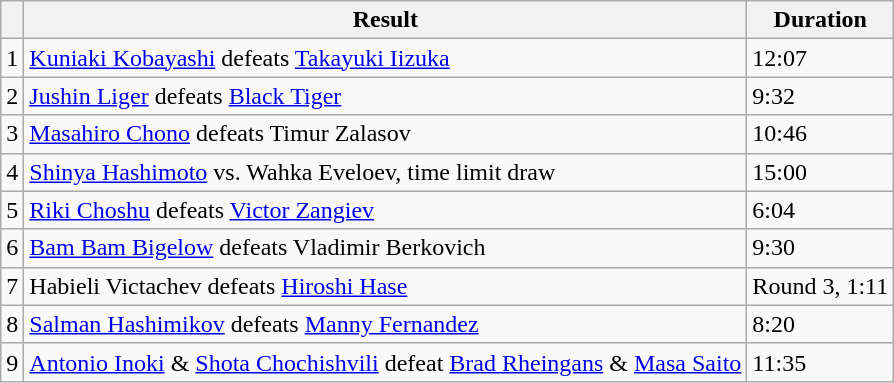<table class="wikitable sortable">
<tr>
<th></th>
<th>Result</th>
<th>Duration</th>
</tr>
<tr>
<td>1</td>
<td><a href='#'>Kuniaki Kobayashi</a> defeats <a href='#'>Takayuki Iizuka</a></td>
<td>12:07</td>
</tr>
<tr>
<td>2</td>
<td><a href='#'>Jushin Liger</a> defeats <a href='#'>Black Tiger</a></td>
<td>9:32</td>
</tr>
<tr>
<td>3</td>
<td><a href='#'>Masahiro Chono</a> defeats Timur Zalasov</td>
<td>10:46</td>
</tr>
<tr>
<td>4</td>
<td><a href='#'>Shinya Hashimoto</a> vs. Wahka Eveloev, time limit draw</td>
<td>15:00</td>
</tr>
<tr>
<td>5</td>
<td><a href='#'>Riki Choshu</a> defeats <a href='#'>Victor Zangiev</a></td>
<td>6:04</td>
</tr>
<tr>
<td>6</td>
<td><a href='#'>Bam Bam Bigelow</a> defeats Vladimir Berkovich</td>
<td>9:30</td>
</tr>
<tr>
<td>7</td>
<td>Habieli Victachev defeats <a href='#'>Hiroshi Hase</a></td>
<td>Round 3, 1:11</td>
</tr>
<tr>
<td>8</td>
<td><a href='#'>Salman Hashimikov</a> defeats <a href='#'>Manny Fernandez</a></td>
<td>8:20</td>
</tr>
<tr>
<td>9</td>
<td><a href='#'>Antonio Inoki</a> & <a href='#'>Shota Chochishvili</a> defeat <a href='#'>Brad Rheingans</a> & <a href='#'>Masa Saito</a></td>
<td>11:35</td>
</tr>
</table>
